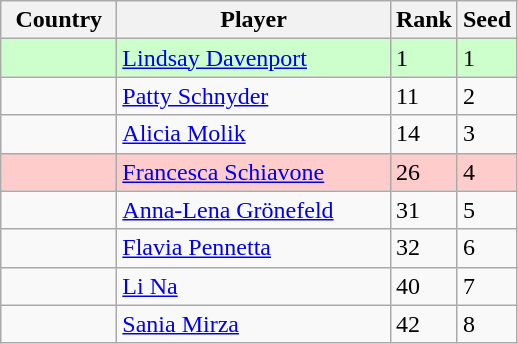<table class="sortable wikitable">
<tr>
<th width="70">Country</th>
<th width="175">Player</th>
<th>Rank</th>
<th>Seed</th>
</tr>
<tr style="background:#cfc;">
<td></td>
<td><a href='#'>Lindsay Davenport</a></td>
<td>1</td>
<td>1</td>
</tr>
<tr>
<td></td>
<td><a href='#'>Patty Schnyder</a></td>
<td>11</td>
<td>2</td>
</tr>
<tr>
<td></td>
<td><a href='#'>Alicia Molik</a></td>
<td>14</td>
<td>3</td>
</tr>
<tr style="background:#fcc;">
<td></td>
<td><a href='#'>Francesca Schiavone</a></td>
<td>26</td>
<td>4</td>
</tr>
<tr>
<td></td>
<td><a href='#'>Anna-Lena Grönefeld</a></td>
<td>31</td>
<td>5</td>
</tr>
<tr>
<td></td>
<td><a href='#'>Flavia Pennetta</a></td>
<td>32</td>
<td>6</td>
</tr>
<tr>
<td></td>
<td><a href='#'>Li Na</a></td>
<td>40</td>
<td>7</td>
</tr>
<tr>
<td></td>
<td><a href='#'>Sania Mirza</a></td>
<td>42</td>
<td>8</td>
</tr>
</table>
